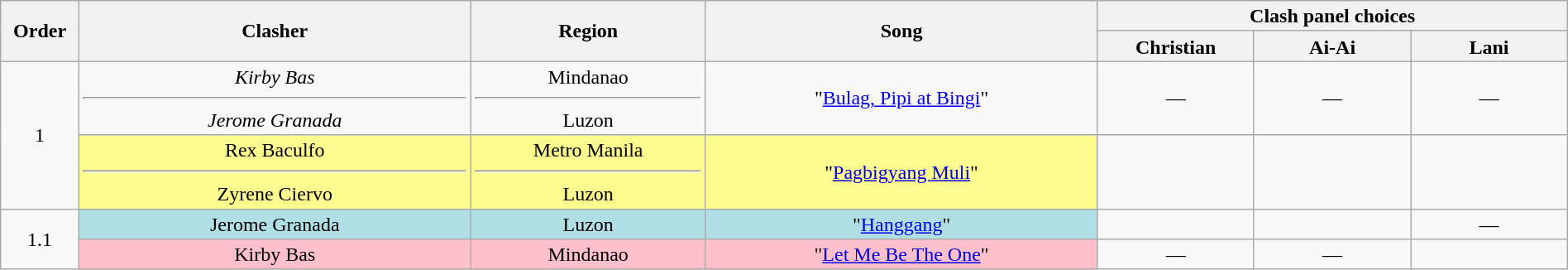<table class="wikitable" style="text-align:center; line-height:17px; width:100%;">
<tr>
<th rowspan="2" width="5%">Order</th>
<th rowspan="2" width="25%">Clasher</th>
<th rowspan="2">Region</th>
<th rowspan="2" width="25%">Song</th>
<th colspan="3" width="30%">Clash panel choices</th>
</tr>
<tr>
<th width="10%">Christian</th>
<th width="10%">Ai-Ai</th>
<th width="10%">Lani</th>
</tr>
<tr>
<td rowspan="2">1</td>
<td><em>Kirby Bas</em><hr><em>Jerome Granada</em></td>
<td>Mindanao<hr>Luzon</td>
<td>"<a href='#'>Bulag, Pipi at Bingi</a>"</td>
<td>—</td>
<td>—</td>
<td>—</td>
</tr>
<tr>
<td style="background:#fdfc8f;">Rex Baculfo<hr>Zyrene Ciervo</td>
<td style="background:#fdfc8f;">Metro Manila<hr>Luzon</td>
<td style="background:#fdfc8f;">"<a href='#'>Pagbigyang Muli</a>"</td>
<td><strong></strong></td>
<td><strong></strong></td>
<td><strong></strong></td>
</tr>
<tr>
<td rowspan="2">1.1</td>
<td style="background:#b0e0e6;">Jerome Granada</td>
<td style="background:#b0e0e6;">Luzon</td>
<td style="background:#b0e0e6;">"<a href='#'>Hanggang</a>"</td>
<td><strong></strong></td>
<td><strong></strong></td>
<td>—</td>
</tr>
<tr>
<td style="background:pink;">Kirby Bas</td>
<td style="background:pink;">Mindanao</td>
<td style="background:pink;">"<a href='#'>Let Me Be The One</a>"</td>
<td>—</td>
<td>—</td>
<td><strong></strong></td>
</tr>
</table>
